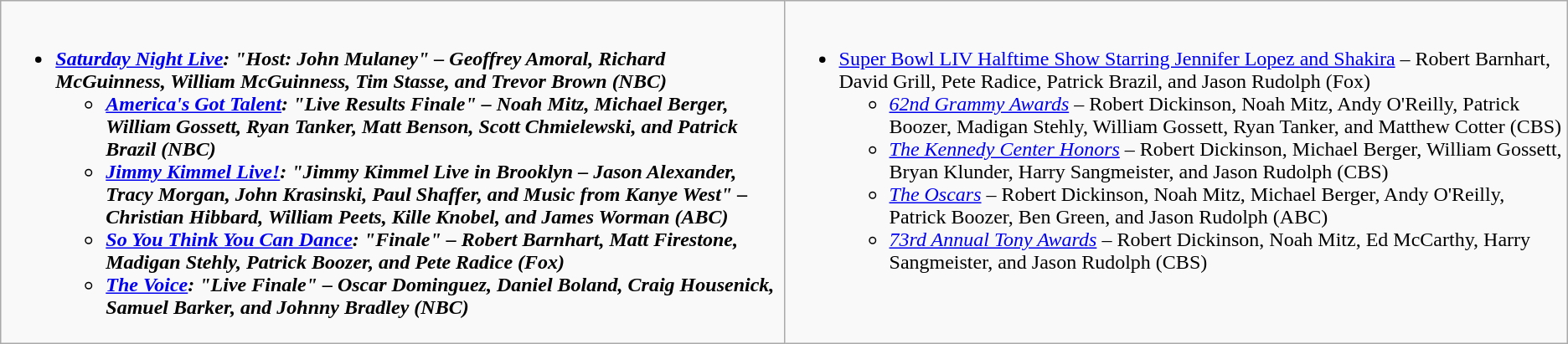<table class="wikitable">
<tr>
<td style="vertical-align:top;" width="50%"><br><ul><li><strong><em><a href='#'>Saturday Night Live</a><em>: "Host: John Mulaney" – Geoffrey Amoral, Richard McGuinness, William McGuinness, Tim Stasse, and Trevor Brown (NBC)<strong><ul><li></em><a href='#'>America's Got Talent</a><em>: "Live Results Finale" – Noah Mitz, Michael Berger, William Gossett, Ryan Tanker, Matt Benson, Scott Chmielewski, and Patrick Brazil (NBC)</li><li></em><a href='#'>Jimmy Kimmel Live!</a><em>: "Jimmy Kimmel Live in Brooklyn – Jason Alexander, Tracy Morgan, John Krasinski, Paul Shaffer, and Music from Kanye West" – Christian Hibbard, William Peets, Kille Knobel, and James Worman (ABC)</li><li></em><a href='#'>So You Think You Can Dance</a><em>: "Finale" – Robert Barnhart, Matt Firestone, Madigan Stehly, Patrick Boozer, and Pete Radice (Fox)</li><li></em><a href='#'>The Voice</a><em>: "Live Finale" – Oscar Dominguez, Daniel Boland, Craig Housenick, Samuel Barker, and Johnny Bradley (NBC)</li></ul></li></ul></td>
<td style="vertical-align:top;" width="50%"><br><ul><li></em></strong><a href='#'>Super Bowl LIV Halftime Show Starring Jennifer Lopez and Shakira</a></em> – Robert Barnhart, David Grill, Pete Radice, Patrick Brazil, and Jason Rudolph (Fox)</strong><ul><li><em><a href='#'>62nd Grammy Awards</a></em> – Robert Dickinson, Noah Mitz, Andy O'Reilly, Patrick Boozer, Madigan Stehly, William Gossett, Ryan Tanker, and Matthew Cotter (CBS)</li><li><em><a href='#'>The Kennedy Center Honors</a></em> – Robert Dickinson, Michael Berger, William Gossett, Bryan Klunder, Harry Sangmeister, and Jason Rudolph (CBS)</li><li><em><a href='#'>The Oscars</a></em> – Robert Dickinson, Noah Mitz, Michael Berger, Andy O'Reilly, Patrick Boozer, Ben Green, and Jason Rudolph (ABC)</li><li><em><a href='#'>73rd Annual Tony Awards</a></em> – Robert Dickinson, Noah Mitz, Ed McCarthy, Harry Sangmeister, and Jason Rudolph (CBS)</li></ul></li></ul></td>
</tr>
</table>
